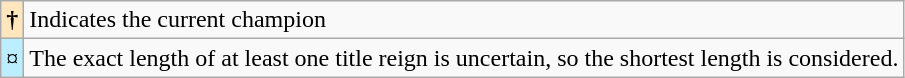<table class="wikitable">
<tr>
<th style="background-color:#FFE6BD">†</th>
<td>Indicates the current champion</td>
</tr>
<tr>
<td style="background-color:#bbeeff">¤</td>
<td>The exact length of at least one title reign is uncertain, so the shortest length is considered.</td>
</tr>
</table>
